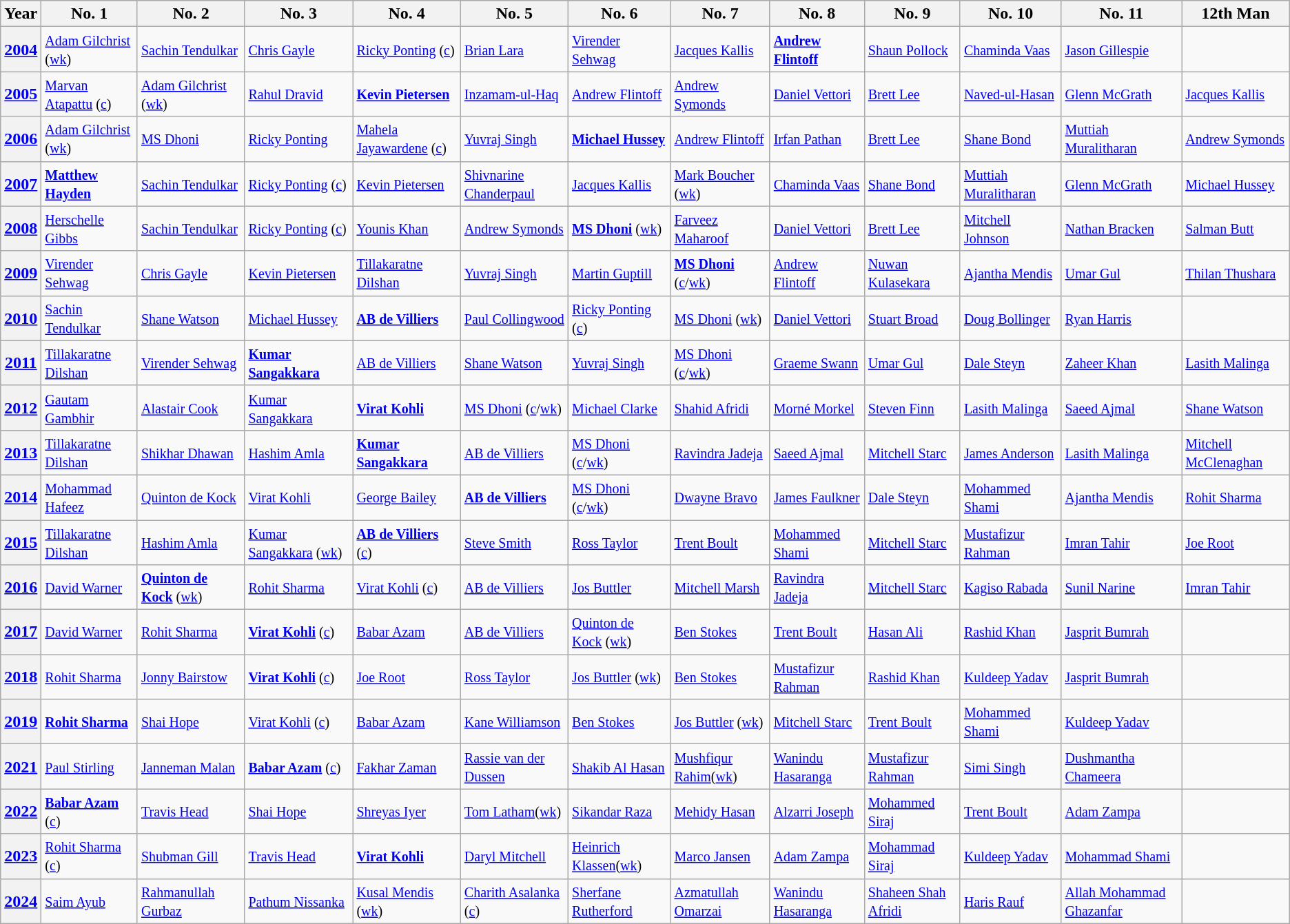<table class="wikitable">
<tr>
<th>Year</th>
<th>No. 1</th>
<th>No. 2</th>
<th>No. 3</th>
<th>No. 4</th>
<th>No. 5</th>
<th>No. 6</th>
<th>No. 7</th>
<th>No. 8</th>
<th>No. 9</th>
<th>No. 10</th>
<th>No. 11</th>
<th>12th Man</th>
</tr>
<tr>
<th><a href='#'>2004</a></th>
<td><small> <a href='#'>Adam Gilchrist</a> (<a href='#'>wk</a>)</small></td>
<td><small> <a href='#'>Sachin Tendulkar</a></small></td>
<td><small> <a href='#'>Chris Gayle</a></small></td>
<td><small> <a href='#'>Ricky Ponting</a> (<a href='#'>c</a>)</small></td>
<td><small> <a href='#'>Brian Lara</a></small></td>
<td><small> <a href='#'>Virender Sehwag</a></small></td>
<td><small> <a href='#'>Jacques Kallis</a></small></td>
<td><small> <strong><a href='#'>Andrew Flintoff</a></strong></small></td>
<td><small> <a href='#'>Shaun Pollock</a></small></td>
<td><small> <a href='#'>Chaminda Vaas</a></small></td>
<td><small> <a href='#'>Jason Gillespie</a></small></td>
<td></td>
</tr>
<tr>
<th><a href='#'>2005</a></th>
<td><small> <a href='#'>Marvan Atapattu</a> (<a href='#'>c</a>)</small></td>
<td><small> <a href='#'>Adam Gilchrist</a> (<a href='#'>wk</a>)</small></td>
<td><small> <a href='#'>Rahul Dravid</a></small></td>
<td><small> <strong><a href='#'>Kevin Pietersen</a></strong></small></td>
<td><small> <a href='#'>Inzamam-ul-Haq</a></small></td>
<td><small> <a href='#'>Andrew Flintoff</a></small></td>
<td><small> <a href='#'>Andrew Symonds</a></small></td>
<td><small> <a href='#'>Daniel Vettori</a></small></td>
<td><small> <a href='#'>Brett Lee</a></small></td>
<td><small> <a href='#'>Naved-ul-Hasan</a></small></td>
<td><small> <a href='#'>Glenn McGrath</a></small></td>
<td><small> <a href='#'>Jacques Kallis</a></small></td>
</tr>
<tr>
<th><a href='#'>2006</a></th>
<td><small> <a href='#'>Adam Gilchrist</a> (<a href='#'>wk</a>)</small></td>
<td><small> <a href='#'>MS Dhoni</a></small></td>
<td><small> <a href='#'>Ricky Ponting</a></small></td>
<td><small> <a href='#'>Mahela Jayawardene</a> (<a href='#'>c</a>)</small></td>
<td><small> <a href='#'>Yuvraj Singh</a></small></td>
<td><small> <strong><a href='#'>Michael Hussey</a></strong></small></td>
<td><small> <a href='#'>Andrew Flintoff</a></small></td>
<td><small> <a href='#'>Irfan Pathan</a></small></td>
<td><small> <a href='#'>Brett Lee</a></small></td>
<td><small> <a href='#'>Shane Bond</a></small></td>
<td><small> <a href='#'>Muttiah Muralitharan</a></small></td>
<td><small> <a href='#'>Andrew Symonds</a></small></td>
</tr>
<tr>
<th><a href='#'>2007</a></th>
<td><small> <strong><a href='#'>Matthew Hayden</a></strong></small></td>
<td><small> <a href='#'>Sachin Tendulkar</a></small></td>
<td><small> <a href='#'>Ricky Ponting</a> (<a href='#'>c</a>)</small></td>
<td><small> <a href='#'>Kevin Pietersen</a></small></td>
<td><small> <a href='#'>Shivnarine Chanderpaul</a></small></td>
<td><small> <a href='#'>Jacques Kallis</a></small></td>
<td><small> <a href='#'>Mark Boucher</a> (<a href='#'>wk</a>)</small></td>
<td><small> <a href='#'>Chaminda Vaas</a></small></td>
<td><small> <a href='#'>Shane Bond</a></small></td>
<td><small> <a href='#'>Muttiah Muralitharan</a></small></td>
<td><small> <a href='#'>Glenn McGrath</a></small></td>
<td><small> <a href='#'>Michael Hussey</a></small></td>
</tr>
<tr>
<th><a href='#'>2008</a></th>
<td><small> <a href='#'>Herschelle Gibbs</a></small></td>
<td><small> <a href='#'>Sachin Tendulkar</a></small></td>
<td><small> <a href='#'>Ricky Ponting</a> (<a href='#'>c</a>)</small></td>
<td><small> <a href='#'>Younis Khan</a></small></td>
<td><small> <a href='#'>Andrew Symonds</a></small></td>
<td><small> <strong><a href='#'>MS Dhoni</a></strong> (<a href='#'>wk</a>)</small></td>
<td><small> <a href='#'>Farveez Maharoof</a></small></td>
<td><small> <a href='#'>Daniel Vettori</a></small></td>
<td><small> <a href='#'>Brett Lee</a></small></td>
<td><small> <a href='#'>Mitchell Johnson</a></small></td>
<td><small> <a href='#'>Nathan Bracken</a></small></td>
<td><small> <a href='#'>Salman Butt</a></small></td>
</tr>
<tr>
<th><a href='#'>2009</a></th>
<td><small> <a href='#'>Virender Sehwag</a></small></td>
<td><small> <a href='#'>Chris Gayle</a></small></td>
<td><small> <a href='#'>Kevin Pietersen</a></small></td>
<td><small> <a href='#'>Tillakaratne Dilshan</a></small></td>
<td><small> <a href='#'>Yuvraj Singh</a></small></td>
<td><small> <a href='#'>Martin Guptill</a></small></td>
<td><small> <strong><a href='#'>MS Dhoni</a></strong> (<a href='#'>c</a>/<a href='#'>wk</a>)</small></td>
<td><small> <a href='#'>Andrew Flintoff</a></small></td>
<td><small> <a href='#'>Nuwan Kulasekara</a></small></td>
<td><small> <a href='#'>Ajantha Mendis</a></small></td>
<td><small> <a href='#'>Umar Gul</a></small></td>
<td><small> <a href='#'>Thilan Thushara</a></small></td>
</tr>
<tr>
<th><a href='#'>2010</a></th>
<td><small> <a href='#'>Sachin Tendulkar</a></small></td>
<td><small> <a href='#'>Shane Watson</a></small></td>
<td><small> <a href='#'>Michael Hussey</a></small></td>
<td><small> <strong><a href='#'>AB de Villiers</a></strong></small></td>
<td><small> <a href='#'>Paul Collingwood</a></small></td>
<td><small> <a href='#'>Ricky Ponting</a> (<a href='#'>c</a>)</small></td>
<td><small> <a href='#'>MS Dhoni</a> (<a href='#'>wk</a>)</small></td>
<td><small> <a href='#'>Daniel Vettori</a> </small></td>
<td><small> <a href='#'>Stuart Broad</a></small></td>
<td><small> <a href='#'>Doug Bollinger</a></small></td>
<td><small> <a href='#'>Ryan Harris</a></small></td>
<td></td>
</tr>
<tr>
<th><a href='#'>2011</a></th>
<td><small> <a href='#'>Tillakaratne Dilshan</a></small></td>
<td><small> <a href='#'>Virender Sehwag</a></small></td>
<td><small> <strong><a href='#'>Kumar Sangakkara</a></strong></small></td>
<td><small> <a href='#'>AB de Villiers</a></small></td>
<td><small> <a href='#'>Shane Watson</a></small></td>
<td><small> <a href='#'>Yuvraj Singh</a></small></td>
<td><small> <a href='#'>MS Dhoni</a> (<a href='#'>c</a>/<a href='#'>wk</a>)</small></td>
<td><small> <a href='#'>Graeme Swann</a></small></td>
<td><small> <a href='#'>Umar Gul</a></small></td>
<td><small> <a href='#'>Dale Steyn</a></small></td>
<td><small> <a href='#'>Zaheer Khan</a></small></td>
<td><small> <a href='#'>Lasith Malinga</a></small></td>
</tr>
<tr>
<th><a href='#'>2012</a></th>
<td><small> <a href='#'>Gautam Gambhir</a></small></td>
<td><small> <a href='#'>Alastair Cook</a></small></td>
<td><small> <a href='#'>Kumar Sangakkara</a></small></td>
<td><small> <strong><a href='#'>Virat Kohli</a></strong></small></td>
<td><small> <a href='#'>MS Dhoni</a> (<a href='#'>c</a>/<a href='#'>wk</a>)</small></td>
<td><small> <a href='#'>Michael Clarke</a></small></td>
<td><small> <a href='#'>Shahid Afridi</a></small></td>
<td><small> <a href='#'>Morné Morkel</a></small></td>
<td><small> <a href='#'>Steven Finn</a></small></td>
<td><small> <a href='#'>Lasith Malinga</a></small></td>
<td><small> <a href='#'>Saeed Ajmal</a></small></td>
<td><small> <a href='#'>Shane Watson</a></small></td>
</tr>
<tr>
<th><a href='#'>2013</a></th>
<td><small> <a href='#'>Tillakaratne Dilshan</a></small></td>
<td><small> <a href='#'>Shikhar Dhawan</a></small></td>
<td><small> <a href='#'>Hashim Amla</a></small></td>
<td><small> <strong><a href='#'>Kumar Sangakkara</a></strong></small></td>
<td><small> <a href='#'>AB de Villiers</a></small></td>
<td><small> <a href='#'>MS Dhoni</a> (<a href='#'>c</a>/<a href='#'>wk</a>)</small></td>
<td><small> <a href='#'>Ravindra Jadeja</a></small></td>
<td><small> <a href='#'>Saeed Ajmal</a></small></td>
<td><small> <a href='#'>Mitchell Starc</a></small></td>
<td><small> <a href='#'>James Anderson</a></small></td>
<td><small> <a href='#'>Lasith Malinga</a></small></td>
<td><small> <a href='#'>Mitchell McClenaghan</a></small></td>
</tr>
<tr>
<th><a href='#'>2014</a></th>
<td><small> <a href='#'>Mohammad Hafeez</a></small></td>
<td><small> <a href='#'>Quinton de Kock</a></small></td>
<td><small> <a href='#'>Virat Kohli</a></small></td>
<td><small> <a href='#'>George Bailey</a></small></td>
<td><small> <strong><a href='#'>AB de Villiers</a></strong></small></td>
<td><small> <a href='#'>MS Dhoni</a> (<a href='#'>c</a>/<a href='#'>wk</a>)</small></td>
<td><small> <a href='#'>Dwayne Bravo</a></small></td>
<td><small> <a href='#'>James Faulkner</a></small></td>
<td><small> <a href='#'>Dale Steyn</a></small></td>
<td><small> <a href='#'>Mohammed Shami</a></small></td>
<td><small> <a href='#'>Ajantha Mendis</a></small></td>
<td><small> <a href='#'>Rohit Sharma</a></small></td>
</tr>
<tr>
<th><a href='#'>2015</a></th>
<td><small> <a href='#'>Tillakaratne Dilshan</a></small></td>
<td><small> <a href='#'>Hashim Amla</a></small></td>
<td><small> <a href='#'>Kumar Sangakkara</a> (<a href='#'>wk</a>)</small></td>
<td><small> <strong><a href='#'>AB de Villiers</a></strong> (<a href='#'>c</a>)</small></td>
<td><small> <a href='#'>Steve Smith</a></small></td>
<td><small> <a href='#'>Ross Taylor</a></small></td>
<td><small> <a href='#'>Trent Boult</a></small></td>
<td><small> <a href='#'>Mohammed Shami</a></small></td>
<td><small> <a href='#'>Mitchell Starc</a></small></td>
<td><small> <a href='#'>Mustafizur Rahman</a></small></td>
<td><small> <a href='#'>Imran Tahir</a></small></td>
<td><small> <a href='#'>Joe Root</a></small></td>
</tr>
<tr>
<th><a href='#'>2016</a></th>
<td><small> <a href='#'>David Warner</a></small></td>
<td><small> <strong><a href='#'>Quinton de Kock</a></strong> (<a href='#'>wk</a>)</small></td>
<td><small> <a href='#'>Rohit Sharma</a></small></td>
<td><small> <a href='#'>Virat Kohli</a> (<a href='#'>c</a>)</small></td>
<td><small> <a href='#'>AB de Villiers</a></small></td>
<td><small> <a href='#'>Jos Buttler</a></small></td>
<td><small> <a href='#'>Mitchell Marsh</a></small></td>
<td><small> <a href='#'>Ravindra Jadeja</a></small></td>
<td><small> <a href='#'>Mitchell Starc</a></small></td>
<td><small> <a href='#'>Kagiso Rabada</a></small></td>
<td><small> <a href='#'>Sunil Narine</a></small></td>
<td><small> <a href='#'>Imran Tahir</a></small></td>
</tr>
<tr>
<th><a href='#'>2017</a></th>
<td><small> <a href='#'>David Warner</a></small></td>
<td><small> <a href='#'>Rohit Sharma</a></small></td>
<td><small> <strong><a href='#'>Virat Kohli</a></strong> (<a href='#'>c</a>)</small></td>
<td><small> <a href='#'>Babar Azam</a></small></td>
<td><small> <a href='#'>AB de Villiers</a></small></td>
<td><small> <a href='#'>Quinton de Kock</a> (<a href='#'>wk</a>)</small></td>
<td><small> <a href='#'>Ben Stokes</a></small></td>
<td><small> <a href='#'>Trent Boult</a></small></td>
<td><small> <a href='#'>Hasan Ali</a></small></td>
<td><small> <a href='#'>Rashid Khan</a></small></td>
<td><small> <a href='#'>Jasprit Bumrah</a></small></td>
<td></td>
</tr>
<tr>
<th><a href='#'>2018</a></th>
<td><small> <a href='#'>Rohit Sharma</a></small></td>
<td><small> <a href='#'>Jonny Bairstow</a></small></td>
<td><small> <strong><a href='#'>Virat Kohli</a></strong> (<a href='#'>c</a>)</small></td>
<td><small> <a href='#'>Joe Root</a></small></td>
<td><small> <a href='#'>Ross Taylor</a></small></td>
<td><small> <a href='#'>Jos Buttler</a> (<a href='#'>wk</a>)</small></td>
<td><small> <a href='#'>Ben Stokes</a></small></td>
<td><small> <a href='#'>Mustafizur Rahman</a></small></td>
<td><small> <a href='#'>Rashid Khan</a></small></td>
<td><small> <a href='#'>Kuldeep Yadav</a></small></td>
<td><small> <a href='#'>Jasprit Bumrah</a></small></td>
<td></td>
</tr>
<tr>
<th><a href='#'>2019</a></th>
<td><small> <strong><a href='#'>Rohit Sharma</a></strong></small></td>
<td><small> <a href='#'>Shai Hope</a></small></td>
<td><small> <a href='#'>Virat Kohli</a> (<a href='#'>c</a>)</small></td>
<td><small> <a href='#'>Babar Azam</a></small></td>
<td><small> <a href='#'>Kane Williamson</a></small></td>
<td><small> <a href='#'>Ben Stokes</a></small></td>
<td><small> <a href='#'>Jos Buttler</a> (<a href='#'>wk</a>)</small></td>
<td><small> <a href='#'>Mitchell Starc</a></small></td>
<td><small> <a href='#'>Trent Boult</a></small></td>
<td><small> <a href='#'>Mohammed Shami</a></small></td>
<td><small> <a href='#'>Kuldeep Yadav</a></small></td>
<td></td>
</tr>
<tr>
<th><a href='#'>2021</a></th>
<td><small> <a href='#'>Paul Stirling</a></small></td>
<td><small> <a href='#'>Janneman Malan</a></small></td>
<td><small> <strong><a href='#'>Babar Azam</a></strong> (<a href='#'>c</a>)</small></td>
<td><small> <a href='#'>Fakhar Zaman</a></small></td>
<td><small> <a href='#'>Rassie van der Dussen</a></small></td>
<td><small> <a href='#'>Shakib Al Hasan</a></small></td>
<td><small> <a href='#'>Mushfiqur Rahim</a>(<a href='#'>wk</a>)</small></td>
<td><small> <a href='#'>Wanindu Hasaranga</a></small></td>
<td><small> <a href='#'>Mustafizur Rahman</a></small></td>
<td><small> <a href='#'>Simi Singh</a></small></td>
<td><small> <a href='#'>Dushmantha Chameera</a></small></td>
<td></td>
</tr>
<tr>
<th><a href='#'>2022</a></th>
<td><small> <strong><a href='#'>Babar Azam</a></strong> (<a href='#'>c</a>)</small></td>
<td><small> <a href='#'>Travis Head</a></small></td>
<td><small> <a href='#'>Shai Hope</a></small></td>
<td><small> <a href='#'>Shreyas Iyer</a></small></td>
<td><small> <a href='#'>Tom Latham</a>(<a href='#'>wk</a>)</small></td>
<td><small> <a href='#'>Sikandar Raza</a></small></td>
<td><small> <a href='#'>Mehidy Hasan</a></small></td>
<td><small> <a href='#'>Alzarri Joseph</a></small></td>
<td><small> <a href='#'>Mohammed Siraj</a></small></td>
<td><small> <a href='#'>Trent Boult</a></small></td>
<td><small> <a href='#'>Adam Zampa</a></small></td>
<td></td>
</tr>
<tr>
<th><a href='#'>2023</a></th>
<td><small> <a href='#'>Rohit Sharma</a> (<a href='#'>c</a>)</small></td>
<td><small> <a href='#'>Shubman Gill</a></small></td>
<td><small> <a href='#'>Travis Head</a></small></td>
<td><small> <strong><a href='#'>Virat Kohli</a></strong></small></td>
<td><small> <a href='#'>Daryl Mitchell</a></small></td>
<td><small> <a href='#'>Heinrich Klassen</a>(<a href='#'>wk</a>)</small></td>
<td><small> <a href='#'>Marco Jansen</a></small></td>
<td><small> <a href='#'>Adam Zampa</a></small></td>
<td><small> <a href='#'>Mohammad Siraj</a></small></td>
<td><small> <a href='#'>Kuldeep Yadav</a></small></td>
<td><small> <a href='#'>Mohammad Shami</a></small></td>
<td></td>
</tr>
<tr>
<th><a href='#'>2024</a></th>
<td><small> <a href='#'>Saim Ayub</a></small></td>
<td><small> <a href='#'>Rahmanullah Gurbaz</a></small></td>
<td><small> <a href='#'>Pathum Nissanka</a></small></td>
<td><small> <a href='#'>Kusal Mendis</a> (<a href='#'>wk</a>)</small></td>
<td><small> <a href='#'>Charith Asalanka</a> (<a href='#'>c</a>)</small></td>
<td><small> <a href='#'>Sherfane Rutherford</a></small></td>
<td><small> <a href='#'>Azmatullah Omarzai</a></small></td>
<td><small> <a href='#'>Wanindu Hasaranga</a></small></td>
<td><small> <a href='#'>Shaheen Shah Afridi</a></small></td>
<td><small> <a href='#'>Haris Rauf</a></small></td>
<td><small> <a href='#'>Allah Mohammad Ghazanfar</a></small></td>
<td></td>
</tr>
</table>
